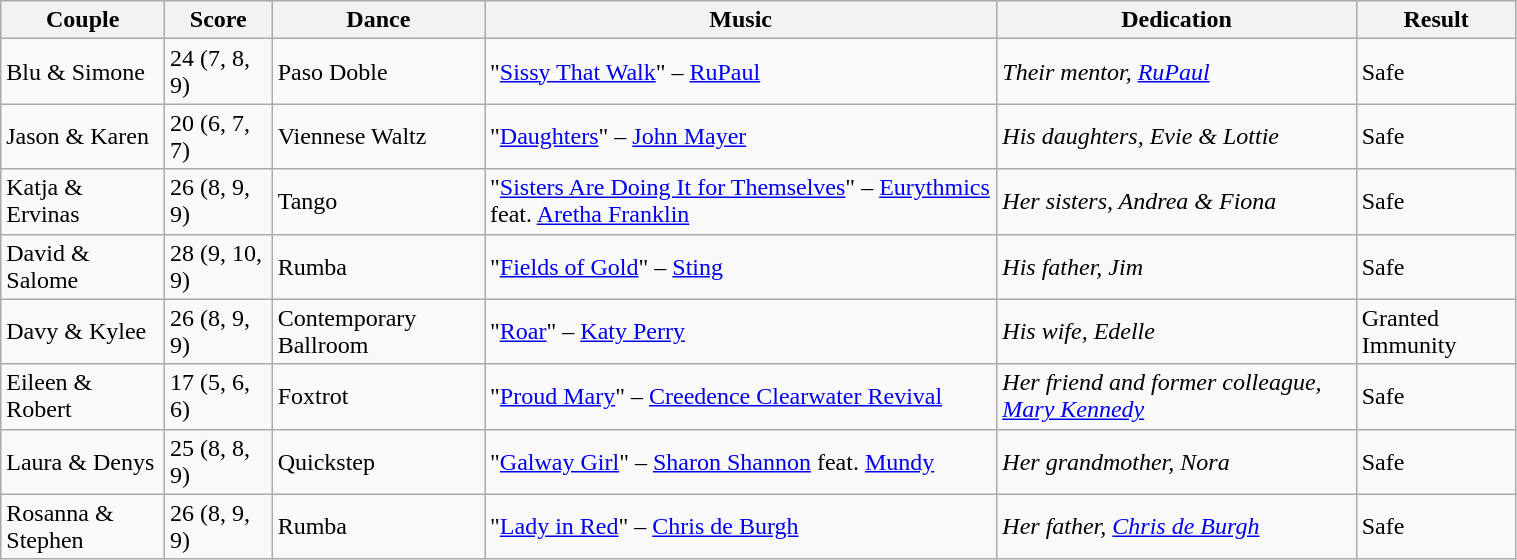<table class="wikitable" style="width:80%;">
<tr>
<th>Couple</th>
<th>Score</th>
<th>Dance</th>
<th>Music</th>
<th>Dedication</th>
<th>Result</th>
</tr>
<tr>
<td>Blu & Simone</td>
<td>24 (7, 8, 9)</td>
<td>Paso Doble</td>
<td>"<a href='#'>Sissy That Walk</a>" – <a href='#'>RuPaul</a></td>
<td><em>Their mentor, <a href='#'>RuPaul</a></em></td>
<td>Safe</td>
</tr>
<tr>
<td>Jason & Karen</td>
<td>20 (6, 7, 7)</td>
<td>Viennese Waltz</td>
<td>"<a href='#'>Daughters</a>" – <a href='#'>John Mayer</a></td>
<td><em>His daughters, Evie & Lottie</em></td>
<td>Safe</td>
</tr>
<tr>
<td>Katja & Ervinas</td>
<td>26 (8, 9, 9)</td>
<td>Tango</td>
<td>"<a href='#'>Sisters Are Doing It for Themselves</a>" – <a href='#'>Eurythmics</a> feat. <a href='#'>Aretha Franklin</a></td>
<td><em>Her sisters, Andrea & Fiona</em></td>
<td>Safe</td>
</tr>
<tr>
<td>David & Salome</td>
<td>28 (9, 10, 9)</td>
<td>Rumba</td>
<td>"<a href='#'>Fields of Gold</a>" – <a href='#'>Sting</a></td>
<td><em>His father, Jim</em></td>
<td>Safe</td>
</tr>
<tr>
<td>Davy & Kylee</td>
<td>26 (8, 9, 9)</td>
<td>Contemporary Ballroom</td>
<td>"<a href='#'>Roar</a>" – <a href='#'>Katy Perry</a></td>
<td><em>His wife, Edelle</em></td>
<td>Granted Immunity</td>
</tr>
<tr>
<td>Eileen & Robert</td>
<td>17 (5, 6, 6)</td>
<td>Foxtrot</td>
<td>"<a href='#'>Proud Mary</a>" – <a href='#'>Creedence Clearwater Revival</a></td>
<td><em>Her friend and former colleague, <a href='#'>Mary Kennedy</a></em></td>
<td>Safe</td>
</tr>
<tr>
<td>Laura & Denys</td>
<td>25 (8, 8, 9)</td>
<td>Quickstep</td>
<td>"<a href='#'>Galway Girl</a>" – <a href='#'>Sharon Shannon</a> feat. <a href='#'>Mundy</a></td>
<td><em>Her grandmother, Nora</em></td>
<td>Safe</td>
</tr>
<tr>
<td>Rosanna & Stephen</td>
<td>26 (8, 9, 9)</td>
<td>Rumba</td>
<td>"<a href='#'>Lady in Red</a>" – <a href='#'>Chris de Burgh</a></td>
<td><em>Her father, <a href='#'>Chris de Burgh</a></em></td>
<td>Safe</td>
</tr>
</table>
